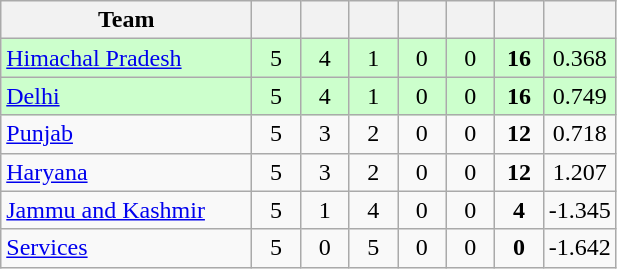<table class="wikitable" style="text-align:center">
<tr>
<th style="width:160px">Team</th>
<th style="width:25px"></th>
<th style="width:25px"></th>
<th style="width:25px"></th>
<th style="width:25px"></th>
<th style="width:25px"></th>
<th style="width:25px"></th>
<th style="width:25px"></th>
</tr>
<tr style="background:#cfc;">
<td style="text-align:left"><a href='#'>Himachal Pradesh</a> </td>
<td>5</td>
<td>4</td>
<td>1</td>
<td>0</td>
<td>0</td>
<td><strong>16</strong></td>
<td>0.368</td>
</tr>
<tr style="background:#cfc;">
<td style="text-align:left"><a href='#'>Delhi</a></td>
<td>5</td>
<td>4</td>
<td>1</td>
<td>0</td>
<td>0</td>
<td><strong>16</strong></td>
<td>0.749</td>
</tr>
<tr>
<td style="text-align:left"><a href='#'>Punjab</a> </td>
<td>5</td>
<td>3</td>
<td>2</td>
<td>0</td>
<td>0</td>
<td><strong>12</strong></td>
<td>0.718</td>
</tr>
<tr>
<td style="text-align:left"><a href='#'>Haryana</a></td>
<td>5</td>
<td>3</td>
<td>2</td>
<td>0</td>
<td>0</td>
<td><strong>12</strong></td>
<td>1.207</td>
</tr>
<tr>
<td style="text-align:left"><a href='#'>Jammu and Kashmir</a></td>
<td>5</td>
<td>1</td>
<td>4</td>
<td>0</td>
<td>0</td>
<td><strong>4</strong></td>
<td>-1.345</td>
</tr>
<tr>
<td style="text-align:left"><a href='#'>Services</a></td>
<td>5</td>
<td>0</td>
<td>5</td>
<td>0</td>
<td>0</td>
<td><strong>0</strong></td>
<td>-1.642</td>
</tr>
</table>
